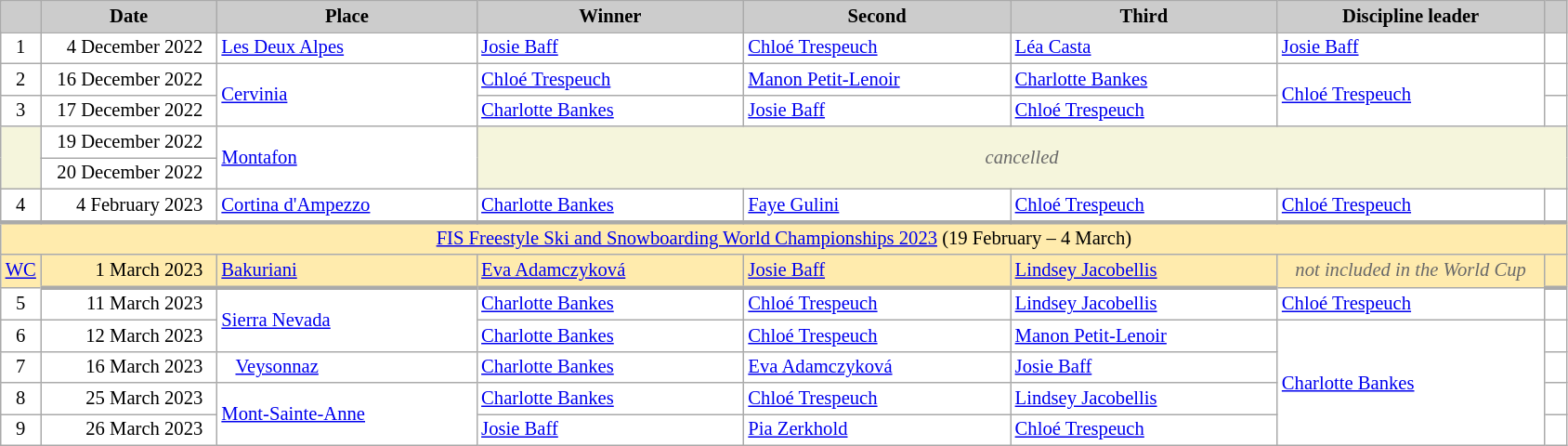<table class="wikitable plainrowheaders" style="background:#fff; font-size:86%; line-height:16px; border:grey solid 1px; border-collapse:collapse;">
<tr>
<th scope="col" style="background:#ccc; width=30 px;"></th>
<th scope="col" style="background:#ccc; width:120px;">Date</th>
<th scope="col" style="background:#ccc; width:180px;">Place</th>
<th scope="col" style="background:#ccc; width:185px;">Winner</th>
<th scope="col" style="background:#ccc; width:185px;">Second</th>
<th scope="col" style="background:#ccc; width:185px;">Third</th>
<th scope="col" style="background:#ccc; width:185px;">Discipline leader</th>
<th scope="col" style="background:#ccc; width:10px;"></th>
</tr>
<tr>
<td align="center">1</td>
<td align="right">4 December 2022  </td>
<td> <a href='#'>Les Deux Alpes</a></td>
<td> <a href='#'>Josie Baff</a></td>
<td> <a href='#'>Chloé Trespeuch</a></td>
<td> <a href='#'>Léa Casta</a></td>
<td> <a href='#'>Josie Baff</a></td>
<td></td>
</tr>
<tr>
<td align="center">2</td>
<td align="right">16 December 2022  </td>
<td rowspan=2> <a href='#'>Cervinia</a></td>
<td> <a href='#'>Chloé Trespeuch</a></td>
<td> <a href='#'>Manon Petit-Lenoir</a></td>
<td> <a href='#'>Charlotte Bankes</a></td>
<td rowspan=2> <a href='#'>Chloé Trespeuch</a></td>
<td></td>
</tr>
<tr>
<td align="center">3</td>
<td align="right">17 December 2022  </td>
<td> <a href='#'>Charlotte Bankes</a></td>
<td> <a href='#'>Josie Baff</a></td>
<td> <a href='#'>Chloé Trespeuch</a></td>
<td></td>
</tr>
<tr>
<td rowspan=2 bgcolor="F5F5DC"></td>
<td align="right">19 December 2022  </td>
<td rowspan=2> <a href='#'>Montafon</a></td>
<td colspan=5 rowspan=2 align=center bgcolor="F5F5DC" style=color:#696969><em>cancelled</em></td>
</tr>
<tr>
<td align="right">20 December 2022  </td>
</tr>
<tr>
<td align="center">4</td>
<td align="right">4 February 2023  </td>
<td> <a href='#'>Cortina d'Ampezzo</a></td>
<td> <a href='#'>Charlotte Bankes</a></td>
<td> <a href='#'>Faye Gulini</a></td>
<td> <a href='#'>Chloé Trespeuch</a></td>
<td> <a href='#'>Chloé Trespeuch</a></td>
<td></td>
</tr>
<tr style="background:#FFEBAD">
<td align=center style="border-top-width:3px" colspan=11><a href='#'>FIS Freestyle Ski and Snowboarding World Championships 2023</a> (19 February – 4 March)</td>
</tr>
<tr style="background:#FFEBAD">
<td align="center" style=color:#696969 style="border-bottom-width:3px"><a href='#'>WC</a></td>
<td style="border-bottom-width:3px" align="right">1 March 2023  </td>
<td style="border-bottom-width:3px"> <a href='#'>Bakuriani</a></td>
<td style="border-bottom-width:3px"> <a href='#'>Eva Adamczyková</a></td>
<td style="border-bottom-width:3px"> <a href='#'>Josie Baff</a></td>
<td style="border-bottom-width:3px"> <a href='#'>Lindsey Jacobellis</a></td>
<td align="center" style=color:#696969 style="border-bottom-width:3px"><em>not included in the World Cup</em></td>
<td style="border-bottom-width:3px"></td>
</tr>
<tr>
<td align="center">5</td>
<td align="right">11 March 2023  </td>
<td rowspan=2> <a href='#'>Sierra Nevada</a></td>
<td> <a href='#'>Charlotte Bankes</a></td>
<td> <a href='#'>Chloé Trespeuch</a></td>
<td> <a href='#'>Lindsey Jacobellis</a></td>
<td> <a href='#'>Chloé Trespeuch</a></td>
<td></td>
</tr>
<tr>
<td align="center">6</td>
<td align="right">12 March 2023  </td>
<td> <a href='#'>Charlotte Bankes</a></td>
<td> <a href='#'>Chloé Trespeuch</a></td>
<td> <a href='#'>Manon Petit-Lenoir</a></td>
<td rowspan=4> <a href='#'>Charlotte Bankes</a></td>
<td></td>
</tr>
<tr>
<td align="center">7</td>
<td align="right">16 March 2023  </td>
<td>   <a href='#'>Veysonnaz</a></td>
<td> <a href='#'>Charlotte Bankes</a></td>
<td> <a href='#'>Eva Adamczyková</a></td>
<td> <a href='#'>Josie Baff</a></td>
<td></td>
</tr>
<tr>
<td align="center">8</td>
<td align="right">25 March 2023  </td>
<td rowspan=2> <a href='#'>Mont-Sainte-Anne</a></td>
<td> <a href='#'>Charlotte Bankes</a></td>
<td> <a href='#'>Chloé Trespeuch</a></td>
<td> <a href='#'>Lindsey Jacobellis</a></td>
<td></td>
</tr>
<tr>
<td align="center">9</td>
<td align="right">26 March 2023  </td>
<td> <a href='#'>Josie Baff</a></td>
<td> <a href='#'>Pia Zerkhold</a></td>
<td> <a href='#'>Chloé Trespeuch</a></td>
<td></td>
</tr>
</table>
